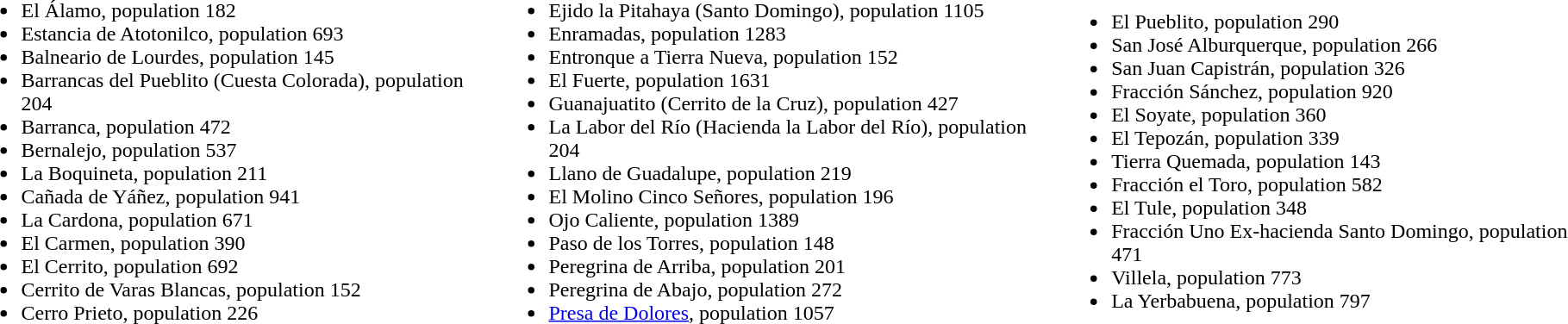<table style="margin:1em auto;">
<tr>
<td valign="Top"><br><ul><li>El Álamo, population 182</li><li>Estancia de Atotonilco, population 693</li><li>Balneario de Lourdes, population 145</li><li>Barrancas del Pueblito (Cuesta Colorada), population 204</li><li>Barranca, population 472</li><li>Bernalejo, population 537</li><li>La Boquineta, population 211</li><li>Cañada de Yáñez, population 941</li><li>La Cardona, population 671</li><li>El Carmen, population 390</li><li>El Cerrito, population 692</li><li>Cerrito de Varas Blancas, population 152</li><li>Cerro Prieto, population 226</li></ul></td>
<td><br><ul><li>Ejido la Pitahaya (Santo Domingo), population 1105</li><li>Enramadas, population 1283</li><li>Entronque a Tierra Nueva, population 152</li><li>El Fuerte, population 1631</li><li>Guanajuatito (Cerrito de la Cruz), population 427</li><li>La Labor del Río (Hacienda la Labor del Río), population 204</li><li>Llano de Guadalupe, population 219</li><li>El Molino Cinco Señores, population 196</li><li>Ojo Caliente, population 1389</li><li>Paso de los Torres, population 148</li><li>Peregrina de Arriba, population 201</li><li>Peregrina de Abajo, population 272</li><li><a href='#'>Presa de Dolores</a>, population 1057</li></ul></td>
<td><br><ul><li>El Pueblito, population  290</li><li>San José Alburquerque, population 266</li><li>San Juan Capistrán, population 326</li><li>Fracción Sánchez, population 920</li><li>El Soyate, population  360</li><li>El Tepozán, population 339</li><li>Tierra Quemada, population 143</li><li>Fracción el Toro, population 582</li><li>El Tule, population 348</li><li>Fracción Uno Ex-hacienda Santo Domingo, population 471</li><li>Villela, population 773</li><li>La Yerbabuena, population 797</li></ul></td>
</tr>
</table>
